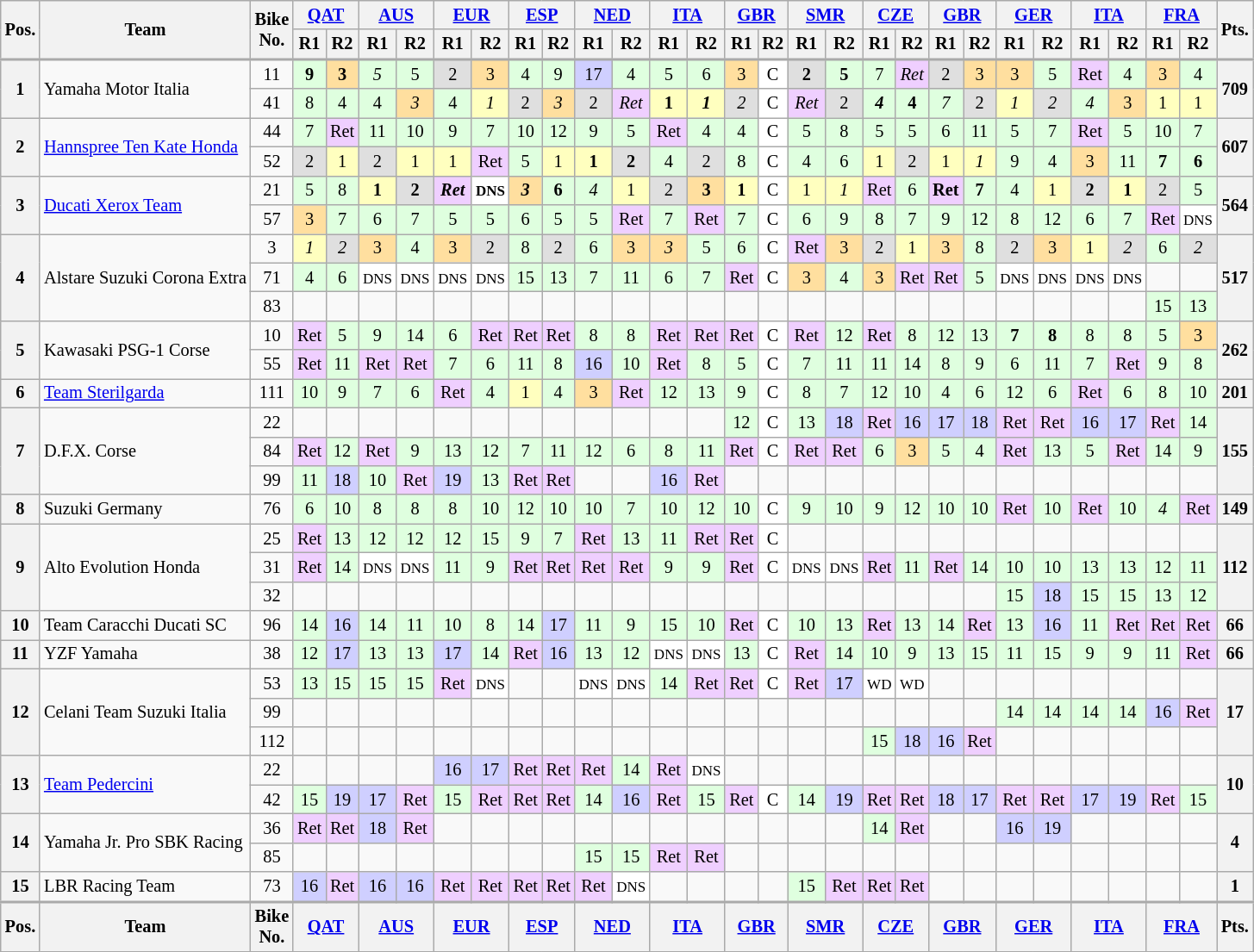<table class="wikitable" style="font-size:85%; text-align:center;">
<tr>
<th rowspan=2>Pos.</th>
<th rowspan=2>Team</th>
<th rowspan=2>Bike<br>No.</th>
<th colspan=2><a href='#'>QAT</a><br></th>
<th colspan=2><a href='#'>AUS</a><br></th>
<th colspan=2><a href='#'>EUR</a><br></th>
<th colspan=2><a href='#'>ESP</a><br></th>
<th colspan=2><a href='#'>NED</a><br></th>
<th colspan=2><a href='#'>ITA</a><br></th>
<th colspan=2><a href='#'>GBR</a><br></th>
<th colspan=2><a href='#'>SMR</a><br></th>
<th colspan=2><a href='#'>CZE</a><br></th>
<th colspan=2><a href='#'>GBR</a><br></th>
<th colspan=2><a href='#'>GER</a><br></th>
<th colspan=2><a href='#'>ITA</a><br></th>
<th colspan=2><a href='#'>FRA</a><br></th>
<th rowspan=2>Pts.</th>
</tr>
<tr>
<th>R1</th>
<th>R2</th>
<th>R1</th>
<th>R2</th>
<th>R1</th>
<th>R2</th>
<th>R1</th>
<th>R2</th>
<th>R1</th>
<th>R2</th>
<th>R1</th>
<th>R2</th>
<th>R1</th>
<th>R2</th>
<th>R1</th>
<th>R2</th>
<th>R1</th>
<th>R2</th>
<th>R1</th>
<th>R2</th>
<th>R1</th>
<th>R2</th>
<th>R1</th>
<th>R2</th>
<th>R1</th>
<th>R2</th>
</tr>
<tr style="border-top:2px solid #aaaaaa">
<th rowspan="2">1</th>
<td rowspan="2" align="left"> Yamaha Motor Italia</td>
<td>11</td>
<td style="background:#dfffdf;"><strong>9</strong></td>
<td style="background:#ffdf9f;"><strong>3</strong></td>
<td style="background:#dfffdf;"><em>5</em></td>
<td style="background:#dfffdf;">5</td>
<td style="background:#dfdfdf;">2</td>
<td style="background:#ffdf9f;">3</td>
<td style="background:#dfffdf;">4</td>
<td style="background:#dfffdf;">9</td>
<td style="background:#cfcfff;">17</td>
<td style="background:#dfffdf;">4</td>
<td style="background:#dfffdf;">5</td>
<td style="background:#dfffdf;">6</td>
<td style="background:#ffdf9f;">3</td>
<td style="background:#ffffff;">C</td>
<td style="background:#dfdfdf;"><strong>2</strong></td>
<td style="background:#dfffdf;"><strong>5</strong></td>
<td style="background:#dfffdf;">7</td>
<td style="background:#efcfff;"><em>Ret</em></td>
<td style="background:#dfdfdf;">2</td>
<td style="background:#ffdf9f;">3</td>
<td style="background:#ffdf9f;">3</td>
<td style="background:#dfffdf;">5</td>
<td style="background:#efcfff;">Ret</td>
<td style="background:#dfffdf;">4</td>
<td style="background:#ffdf9f;">3</td>
<td style="background:#dfffdf;">4</td>
<th rowspan="2">709</th>
</tr>
<tr>
<td>41</td>
<td style="background:#dfffdf;">8</td>
<td style="background:#dfffdf;">4</td>
<td style="background:#dfffdf;">4</td>
<td style="background:#ffdf9f;"><em>3</em></td>
<td style="background:#dfffdf;">4</td>
<td style="background:#ffffbf;"><em>1</em></td>
<td style="background:#dfdfdf;">2</td>
<td style="background:#ffdf9f;"><em>3</em></td>
<td style="background:#dfdfdf;">2</td>
<td style="background:#efcfff;"><em>Ret</em></td>
<td style="background:#ffffbf;"><strong>1</strong></td>
<td style="background:#ffffbf;"><strong><em>1</em></strong></td>
<td style="background:#dfdfdf;"><em>2</em></td>
<td style="background:#ffffff;">C</td>
<td style="background:#efcfff;"><em>Ret</em></td>
<td style="background:#dfdfdf;">2</td>
<td style="background:#dfffdf;"><strong><em>4</em></strong></td>
<td style="background:#dfffdf;"><strong>4</strong></td>
<td style="background:#dfffdf;"><em>7</em></td>
<td style="background:#dfdfdf;">2</td>
<td style="background:#ffffbf;"><em>1</em></td>
<td style="background:#dfdfdf;"><em>2</em></td>
<td style="background:#dfffdf;"><em>4</em></td>
<td style="background:#ffdf9f;">3</td>
<td style="background:#ffffbf;">1</td>
<td style="background:#ffffbf;">1</td>
</tr>
<tr>
<th rowspan="2">2</th>
<td rowspan="2" align="left"> <a href='#'>Hannspree Ten Kate Honda</a></td>
<td>44</td>
<td style="background:#dfffdf;">7</td>
<td style="background:#efcfff;">Ret</td>
<td style="background:#dfffdf;">11</td>
<td style="background:#dfffdf;">10</td>
<td style="background:#dfffdf;">9</td>
<td style="background:#dfffdf;">7</td>
<td style="background:#dfffdf;">10</td>
<td style="background:#dfffdf;">12</td>
<td style="background:#dfffdf;">9</td>
<td style="background:#dfffdf;">5</td>
<td style="background:#efcfff;">Ret</td>
<td style="background:#dfffdf;">4</td>
<td style="background:#dfffdf;">4</td>
<td style="background:#ffffff;">C</td>
<td style="background:#dfffdf;">5</td>
<td style="background:#dfffdf;">8</td>
<td style="background:#dfffdf;">5</td>
<td style="background:#dfffdf;">5</td>
<td style="background:#dfffdf;">6</td>
<td style="background:#dfffdf;">11</td>
<td style="background:#dfffdf;">5</td>
<td style="background:#dfffdf;">7</td>
<td style="background:#efcfff;">Ret</td>
<td style="background:#dfffdf;">5</td>
<td style="background:#dfffdf;">10</td>
<td style="background:#dfffdf;">7</td>
<th rowspan="2">607</th>
</tr>
<tr>
<td>52</td>
<td style="background:#dfdfdf;">2</td>
<td style="background:#ffffbf;">1</td>
<td style="background:#dfdfdf;">2</td>
<td style="background:#ffffbf;">1</td>
<td style="background:#ffffbf;">1</td>
<td style="background:#efcfff;">Ret</td>
<td style="background:#dfffdf;">5</td>
<td style="background:#ffffbf;">1</td>
<td style="background:#ffffbf;"><strong>1</strong></td>
<td style="background:#dfdfdf;"><strong>2</strong></td>
<td style="background:#dfffdf;">4</td>
<td style="background:#dfdfdf;">2</td>
<td style="background:#dfffdf;">8</td>
<td style="background:#ffffff;">C</td>
<td style="background:#dfffdf;">4</td>
<td style="background:#dfffdf;">6</td>
<td style="background:#ffffbf;">1</td>
<td style="background:#dfdfdf;">2</td>
<td style="background:#ffffbf;">1</td>
<td style="background:#ffffbf;"><em>1</em></td>
<td style="background:#dfffdf;">9</td>
<td style="background:#dfffdf;">4</td>
<td style="background:#ffdf9f;">3</td>
<td style="background:#dfffdf;">11</td>
<td style="background:#dfffdf;"><strong>7</strong></td>
<td style="background:#dfffdf;"><strong>6</strong></td>
</tr>
<tr>
<th rowspan="2">3</th>
<td rowspan="2" align="left"> <a href='#'>Ducati Xerox Team</a></td>
<td>21</td>
<td style="background:#dfffdf;">5</td>
<td style="background:#dfffdf;">8</td>
<td style="background:#ffffbf;"><strong>1</strong></td>
<td style="background:#dfdfdf;"><strong>2</strong></td>
<td style="background:#efcfff;"><strong><em>Ret</em></strong></td>
<td style="background:#ffffff;"><small><strong>DNS</strong></small></td>
<td style="background:#ffdf9f;"><strong><em>3</em></strong></td>
<td style="background:#dfffdf;"><strong>6</strong></td>
<td style="background:#dfffdf;"><em>4</em></td>
<td style="background:#ffffbf;">1</td>
<td style="background:#dfdfdf;">2</td>
<td style="background:#ffdf9f;"><strong>3</strong></td>
<td style="background:#ffffbf;"><strong>1</strong></td>
<td style="background:#ffffff;">C</td>
<td style="background:#ffffbf;">1</td>
<td style="background:#ffffbf;"><em>1</em></td>
<td style="background:#efcfff;">Ret</td>
<td style="background:#dfffdf;">6</td>
<td style="background:#efcfff;"><strong>Ret</strong></td>
<td style="background:#dfffdf;"><strong>7</strong></td>
<td style="background:#dfffdf;">4</td>
<td style="background:#ffffbf;">1</td>
<td style="background:#dfdfdf;"><strong>2</strong></td>
<td style="background:#ffffbf;"><strong>1</strong></td>
<td style="background:#dfdfdf;">2</td>
<td style="background:#dfffdf;">5</td>
<th rowspan="2">564</th>
</tr>
<tr>
<td>57</td>
<td style="background:#ffdf9f;">3</td>
<td style="background:#dfffdf;">7</td>
<td style="background:#dfffdf;">6</td>
<td style="background:#dfffdf;">7</td>
<td style="background:#dfffdf;">5</td>
<td style="background:#dfffdf;">5</td>
<td style="background:#dfffdf;">6</td>
<td style="background:#dfffdf;">5</td>
<td style="background:#dfffdf;">5</td>
<td style="background:#efcfff;">Ret</td>
<td style="background:#dfffdf;">7</td>
<td style="background:#efcfff;">Ret</td>
<td style="background:#dfffdf;">7</td>
<td style="background:#ffffff;">C</td>
<td style="background:#dfffdf;">6</td>
<td style="background:#dfffdf;">9</td>
<td style="background:#dfffdf;">8</td>
<td style="background:#dfffdf;">7</td>
<td style="background:#dfffdf;">9</td>
<td style="background:#dfffdf;">12</td>
<td style="background:#dfffdf;">8</td>
<td style="background:#dfffdf;">12</td>
<td style="background:#dfffdf;">6</td>
<td style="background:#dfffdf;">7</td>
<td style="background:#efcfff;">Ret</td>
<td style="background:#ffffff;"><small>DNS</small></td>
</tr>
<tr>
<th rowspan="3">4</th>
<td rowspan="3" align="left"> Alstare Suzuki Corona Extra</td>
<td>3</td>
<td style="background:#ffffbf;"><em>1</em></td>
<td style="background:#dfdfdf;"><em>2</em></td>
<td style="background:#ffdf9f;">3</td>
<td style="background:#dfffdf;">4</td>
<td style="background:#ffdf9f;">3</td>
<td style="background:#dfdfdf;">2</td>
<td style="background:#dfffdf;">8</td>
<td style="background:#dfdfdf;">2</td>
<td style="background:#dfffdf;">6</td>
<td style="background:#ffdf9f;">3</td>
<td style="background:#ffdf9f;"><em>3</em></td>
<td style="background:#dfffdf;">5</td>
<td style="background:#dfffdf;">6</td>
<td style="background:#ffffff;">C</td>
<td style="background:#efcfff;">Ret</td>
<td style="background:#ffdf9f;">3</td>
<td style="background:#dfdfdf;">2</td>
<td style="background:#ffffbf;">1</td>
<td style="background:#ffdf9f;">3</td>
<td style="background:#dfffdf;">8</td>
<td style="background:#dfdfdf;">2</td>
<td style="background:#ffdf9f;">3</td>
<td style="background:#ffffbf;">1</td>
<td style="background:#dfdfdf;"><em>2</em></td>
<td style="background:#dfffdf;">6</td>
<td style="background:#dfdfdf;"><em>2</em></td>
<th rowspan="3">517</th>
</tr>
<tr>
<td>71</td>
<td style="background:#dfffdf;">4</td>
<td style="background:#dfffdf;">6</td>
<td style="background:#ffffff;"><small>DNS</small></td>
<td style="background:#ffffff;"><small>DNS</small></td>
<td style="background:#ffffff;"><small>DNS</small></td>
<td style="background:#ffffff;"><small>DNS</small></td>
<td style="background:#dfffdf;">15</td>
<td style="background:#dfffdf;">13</td>
<td style="background:#dfffdf;">7</td>
<td style="background:#dfffdf;">11</td>
<td style="background:#dfffdf;">6</td>
<td style="background:#dfffdf;">7</td>
<td style="background:#efcfff;">Ret</td>
<td style="background:#ffffff;">C</td>
<td style="background:#ffdf9f;">3</td>
<td style="background:#dfffdf;">4</td>
<td style="background:#ffdf9f;">3</td>
<td style="background:#efcfff;">Ret</td>
<td style="background:#efcfff;">Ret</td>
<td style="background:#dfffdf;">5</td>
<td style="background:#ffffff;"><small>DNS</small></td>
<td style="background:#ffffff;"><small>DNS</small></td>
<td style="background:#ffffff;"><small>DNS</small></td>
<td style="background:#ffffff;"><small>DNS</small></td>
<td></td>
<td></td>
</tr>
<tr>
<td>83</td>
<td></td>
<td></td>
<td></td>
<td></td>
<td></td>
<td></td>
<td></td>
<td></td>
<td></td>
<td></td>
<td></td>
<td></td>
<td></td>
<td></td>
<td></td>
<td></td>
<td></td>
<td></td>
<td></td>
<td></td>
<td></td>
<td></td>
<td></td>
<td></td>
<td style="background:#dfffdf;">15</td>
<td style="background:#dfffdf;">13</td>
</tr>
<tr>
<th rowspan="2">5</th>
<td rowspan="2" align="left"> Kawasaki PSG-1 Corse</td>
<td>10</td>
<td style="background:#efcfff;">Ret</td>
<td style="background:#dfffdf;">5</td>
<td style="background:#dfffdf;">9</td>
<td style="background:#dfffdf;">14</td>
<td style="background:#dfffdf;">6</td>
<td style="background:#efcfff;">Ret</td>
<td style="background:#efcfff;">Ret</td>
<td style="background:#efcfff;">Ret</td>
<td style="background:#dfffdf;">8</td>
<td style="background:#dfffdf;">8</td>
<td style="background:#efcfff;">Ret</td>
<td style="background:#efcfff;">Ret</td>
<td style="background:#efcfff;">Ret</td>
<td style="background:#ffffff;">C</td>
<td style="background:#efcfff;">Ret</td>
<td style="background:#dfffdf;">12</td>
<td style="background:#efcfff;">Ret</td>
<td style="background:#dfffdf;">8</td>
<td style="background:#dfffdf;">12</td>
<td style="background:#dfffdf;">13</td>
<td style="background:#dfffdf;"><strong>7</strong></td>
<td style="background:#dfffdf;"><strong>8</strong></td>
<td style="background:#dfffdf;">8</td>
<td style="background:#dfffdf;">8</td>
<td style="background:#dfffdf;">5</td>
<td style="background:#ffdf9f;">3</td>
<th rowspan="2">262</th>
</tr>
<tr>
<td>55</td>
<td style="background:#efcfff;">Ret</td>
<td style="background:#dfffdf;">11</td>
<td style="background:#efcfff;">Ret</td>
<td style="background:#efcfff;">Ret</td>
<td style="background:#dfffdf;">7</td>
<td style="background:#dfffdf;">6</td>
<td style="background:#dfffdf;">11</td>
<td style="background:#dfffdf;">8</td>
<td style="background:#cfcfff;">16</td>
<td style="background:#dfffdf;">10</td>
<td style="background:#efcfff;">Ret</td>
<td style="background:#dfffdf;">8</td>
<td style="background:#dfffdf;">5</td>
<td style="background:#ffffff;">C</td>
<td style="background:#dfffdf;">7</td>
<td style="background:#dfffdf;">11</td>
<td style="background:#dfffdf;">11</td>
<td style="background:#dfffdf;">14</td>
<td style="background:#dfffdf;">8</td>
<td style="background:#dfffdf;">9</td>
<td style="background:#dfffdf;">6</td>
<td style="background:#dfffdf;">11</td>
<td style="background:#dfffdf;">7</td>
<td style="background:#efcfff;">Ret</td>
<td style="background:#dfffdf;">9</td>
<td style="background:#dfffdf;">8</td>
</tr>
<tr>
<th>6</th>
<td align="left"> <a href='#'>Team Sterilgarda</a></td>
<td>111</td>
<td style="background:#dfffdf;">10</td>
<td style="background:#dfffdf;">9</td>
<td style="background:#dfffdf;">7</td>
<td style="background:#dfffdf;">6</td>
<td style="background:#efcfff;">Ret</td>
<td style="background:#dfffdf;">4</td>
<td style="background:#ffffbf;">1</td>
<td style="background:#dfffdf;">4</td>
<td style="background:#ffdf9f;">3</td>
<td style="background:#efcfff;">Ret</td>
<td style="background:#dfffdf;">12</td>
<td style="background:#dfffdf;">13</td>
<td style="background:#dfffdf;">9</td>
<td style="background:#ffffff;">C</td>
<td style="background:#dfffdf;">8</td>
<td style="background:#dfffdf;">7</td>
<td style="background:#dfffdf;">12</td>
<td style="background:#dfffdf;">10</td>
<td style="background:#dfffdf;">4</td>
<td style="background:#dfffdf;">6</td>
<td style="background:#dfffdf;">12</td>
<td style="background:#dfffdf;">6</td>
<td style="background:#efcfff;">Ret</td>
<td style="background:#dfffdf;">6</td>
<td style="background:#dfffdf;">8</td>
<td style="background:#dfffdf;">10</td>
<th>201</th>
</tr>
<tr>
<th rowspan="3">7</th>
<td rowspan="3" align="left"> D.F.X. Corse</td>
<td>22</td>
<td></td>
<td></td>
<td></td>
<td></td>
<td></td>
<td></td>
<td></td>
<td></td>
<td></td>
<td></td>
<td></td>
<td></td>
<td style="background:#dfffdf;">12</td>
<td style="background:#ffffff;">C</td>
<td style="background:#dfffdf;">13</td>
<td style="background:#cfcfff;">18</td>
<td style="background:#efcfff;">Ret</td>
<td style="background:#cfcfff;">16</td>
<td style="background:#cfcfff;">17</td>
<td style="background:#cfcfff;">18</td>
<td style="background:#efcfff;">Ret</td>
<td style="background:#efcfff;">Ret</td>
<td style="background:#cfcfff;">16</td>
<td style="background:#cfcfff;">17</td>
<td style="background:#efcfff;">Ret</td>
<td style="background:#dfffdf;">14</td>
<th rowspan="3">155</th>
</tr>
<tr>
<td>84</td>
<td style="background:#efcfff;">Ret</td>
<td style="background:#dfffdf;">12</td>
<td style="background:#efcfff;">Ret</td>
<td style="background:#dfffdf;">9</td>
<td style="background:#dfffdf;">13</td>
<td style="background:#dfffdf;">12</td>
<td style="background:#dfffdf;">7</td>
<td style="background:#dfffdf;">11</td>
<td style="background:#dfffdf;">12</td>
<td style="background:#dfffdf;">6</td>
<td style="background:#dfffdf;">8</td>
<td style="background:#dfffdf;">11</td>
<td style="background:#efcfff;">Ret</td>
<td style="background:#ffffff;">C</td>
<td style="background:#efcfff;">Ret</td>
<td style="background:#efcfff;">Ret</td>
<td style="background:#dfffdf;">6</td>
<td style="background:#ffdf9f;">3</td>
<td style="background:#dfffdf;">5</td>
<td style="background:#dfffdf;">4</td>
<td style="background:#efcfff;">Ret</td>
<td style="background:#dfffdf;">13</td>
<td style="background:#dfffdf;">5</td>
<td style="background:#efcfff;">Ret</td>
<td style="background:#dfffdf;">14</td>
<td style="background:#dfffdf;">9</td>
</tr>
<tr>
<td>99</td>
<td style="background:#dfffdf;">11</td>
<td style="background:#cfcfff;">18</td>
<td style="background:#dfffdf;">10</td>
<td style="background:#efcfff;">Ret</td>
<td style="background:#cfcfff;">19</td>
<td style="background:#dfffdf;">13</td>
<td style="background:#efcfff;">Ret</td>
<td style="background:#efcfff;">Ret</td>
<td></td>
<td></td>
<td style="background:#cfcfff;">16</td>
<td style="background:#efcfff;">Ret</td>
<td></td>
<td></td>
<td></td>
<td></td>
<td></td>
<td></td>
<td></td>
<td></td>
<td></td>
<td></td>
<td></td>
<td></td>
<td></td>
<td></td>
</tr>
<tr>
<th>8</th>
<td align="left"> Suzuki Germany</td>
<td>76</td>
<td style="background:#dfffdf;">6</td>
<td style="background:#dfffdf;">10</td>
<td style="background:#dfffdf;">8</td>
<td style="background:#dfffdf;">8</td>
<td style="background:#dfffdf;">8</td>
<td style="background:#dfffdf;">10</td>
<td style="background:#dfffdf;">12</td>
<td style="background:#dfffdf;">10</td>
<td style="background:#dfffdf;">10</td>
<td style="background:#dfffdf;">7</td>
<td style="background:#dfffdf;">10</td>
<td style="background:#dfffdf;">12</td>
<td style="background:#dfffdf;">10</td>
<td style="background:#ffffff;">C</td>
<td style="background:#dfffdf;">9</td>
<td style="background:#dfffdf;">10</td>
<td style="background:#dfffdf;">9</td>
<td style="background:#dfffdf;">12</td>
<td style="background:#dfffdf;">10</td>
<td style="background:#dfffdf;">10</td>
<td style="background:#efcfff;">Ret</td>
<td style="background:#dfffdf;">10</td>
<td style="background:#efcfff;">Ret</td>
<td style="background:#dfffdf;">10</td>
<td style="background:#dfffdf;"><em>4</em></td>
<td style="background:#efcfff;">Ret</td>
<th>149</th>
</tr>
<tr>
<th rowspan="3">9</th>
<td rowspan="3" align="left"> Alto Evolution Honda</td>
<td>25</td>
<td style="background:#efcfff;">Ret</td>
<td style="background:#dfffdf;">13</td>
<td style="background:#dfffdf;">12</td>
<td style="background:#dfffdf;">12</td>
<td style="background:#dfffdf;">12</td>
<td style="background:#dfffdf;">15</td>
<td style="background:#dfffdf;">9</td>
<td style="background:#dfffdf;">7</td>
<td style="background:#efcfff;">Ret</td>
<td style="background:#dfffdf;">13</td>
<td style="background:#dfffdf;">11</td>
<td style="background:#efcfff;">Ret</td>
<td style="background:#efcfff;">Ret</td>
<td style="background:#ffffff;">C</td>
<td></td>
<td></td>
<td></td>
<td></td>
<td></td>
<td></td>
<td></td>
<td></td>
<td></td>
<td></td>
<td></td>
<td></td>
<th rowspan="3">112</th>
</tr>
<tr>
<td>31</td>
<td style="background:#efcfff;">Ret</td>
<td style="background:#dfffdf;">14</td>
<td style="background:#ffffff;"><small>DNS</small></td>
<td style="background:#ffffff;"><small>DNS</small></td>
<td style="background:#dfffdf;">11</td>
<td style="background:#dfffdf;">9</td>
<td style="background:#efcfff;">Ret</td>
<td style="background:#efcfff;">Ret</td>
<td style="background:#efcfff;">Ret</td>
<td style="background:#efcfff;">Ret</td>
<td style="background:#dfffdf;">9</td>
<td style="background:#dfffdf;">9</td>
<td style="background:#efcfff;">Ret</td>
<td style="background:#ffffff;">C</td>
<td style="background:#ffffff;"><small>DNS</small></td>
<td style="background:#ffffff;"><small>DNS</small></td>
<td style="background:#efcfff;">Ret</td>
<td style="background:#dfffdf;">11</td>
<td style="background:#efcfff;">Ret</td>
<td style="background:#dfffdf;">14</td>
<td style="background:#dfffdf;">10</td>
<td style="background:#dfffdf;">10</td>
<td style="background:#dfffdf;">13</td>
<td style="background:#dfffdf;">13</td>
<td style="background:#dfffdf;">12</td>
<td style="background:#dfffdf;">11</td>
</tr>
<tr>
<td>32</td>
<td></td>
<td></td>
<td></td>
<td></td>
<td></td>
<td></td>
<td></td>
<td></td>
<td></td>
<td></td>
<td></td>
<td></td>
<td></td>
<td></td>
<td></td>
<td></td>
<td></td>
<td></td>
<td></td>
<td></td>
<td style="background:#dfffdf;">15</td>
<td style="background:#cfcfff;">18</td>
<td style="background:#dfffdf;">15</td>
<td style="background:#dfffdf;">15</td>
<td style="background:#dfffdf;">13</td>
<td style="background:#dfffdf;">12</td>
</tr>
<tr>
<th>10</th>
<td align="left"> Team Caracchi Ducati SC</td>
<td>96</td>
<td style="background:#dfffdf;">14</td>
<td style="background:#cfcfff;">16</td>
<td style="background:#dfffdf;">14</td>
<td style="background:#dfffdf;">11</td>
<td style="background:#dfffdf;">10</td>
<td style="background:#dfffdf;">8</td>
<td style="background:#dfffdf;">14</td>
<td style="background:#cfcfff;">17</td>
<td style="background:#dfffdf;">11</td>
<td style="background:#dfffdf;">9</td>
<td style="background:#dfffdf;">15</td>
<td style="background:#dfffdf;">10</td>
<td style="background:#efcfff;">Ret</td>
<td style="background:#ffffff;">C</td>
<td style="background:#dfffdf;">10</td>
<td style="background:#dfffdf;">13</td>
<td style="background:#efcfff;">Ret</td>
<td style="background:#dfffdf;">13</td>
<td style="background:#dfffdf;">14</td>
<td style="background:#efcfff;">Ret</td>
<td style="background:#dfffdf;">13</td>
<td style="background:#cfcfff;">16</td>
<td style="background:#dfffdf;">11</td>
<td style="background:#efcfff;">Ret</td>
<td style="background:#efcfff;">Ret</td>
<td style="background:#efcfff;">Ret</td>
<th>66</th>
</tr>
<tr>
<th>11</th>
<td align="left"> YZF Yamaha</td>
<td>38</td>
<td style="background:#dfffdf;">12</td>
<td style="background:#cfcfff;">17</td>
<td style="background:#dfffdf;">13</td>
<td style="background:#dfffdf;">13</td>
<td style="background:#cfcfff;">17</td>
<td style="background:#dfffdf;">14</td>
<td style="background:#efcfff;">Ret</td>
<td style="background:#cfcfff;">16</td>
<td style="background:#dfffdf;">13</td>
<td style="background:#dfffdf;">12</td>
<td style="background:#ffffff;"><small>DNS</small></td>
<td style="background:#ffffff;"><small>DNS</small></td>
<td style="background:#dfffdf;">13</td>
<td style="background:#ffffff;">C</td>
<td style="background:#efcfff;">Ret</td>
<td style="background:#dfffdf;">14</td>
<td style="background:#dfffdf;">10</td>
<td style="background:#dfffdf;">9</td>
<td style="background:#dfffdf;">13</td>
<td style="background:#dfffdf;">15</td>
<td style="background:#dfffdf;">11</td>
<td style="background:#dfffdf;">15</td>
<td style="background:#dfffdf;">9</td>
<td style="background:#dfffdf;">9</td>
<td style="background:#dfffdf;">11</td>
<td style="background:#efcfff;">Ret</td>
<th>66</th>
</tr>
<tr>
<th rowspan="3">12</th>
<td rowspan="3" align="left"> Celani Team Suzuki Italia</td>
<td>53</td>
<td style="background:#dfffdf;">13</td>
<td style="background:#dfffdf;">15</td>
<td style="background:#dfffdf;">15</td>
<td style="background:#dfffdf;">15</td>
<td style="background:#efcfff;">Ret</td>
<td style="background:#ffffff;"><small>DNS</small></td>
<td></td>
<td></td>
<td style="background:#ffffff;"><small>DNS</small></td>
<td style="background:#ffffff;"><small>DNS</small></td>
<td style="background:#dfffdf;">14</td>
<td style="background:#efcfff;">Ret</td>
<td style="background:#efcfff;">Ret</td>
<td style="background:#ffffff;">C</td>
<td style="background:#efcfff;">Ret</td>
<td style="background:#cfcfff;">17</td>
<td style="background:#ffffff;"><small>WD</small></td>
<td style="background:#ffffff;"><small>WD</small></td>
<td></td>
<td></td>
<td></td>
<td></td>
<td></td>
<td></td>
<td></td>
<td></td>
<th rowspan="3">17</th>
</tr>
<tr>
<td>99</td>
<td></td>
<td></td>
<td></td>
<td></td>
<td></td>
<td></td>
<td></td>
<td></td>
<td></td>
<td></td>
<td></td>
<td></td>
<td></td>
<td></td>
<td></td>
<td></td>
<td></td>
<td></td>
<td></td>
<td></td>
<td style="background:#dfffdf;">14</td>
<td style="background:#dfffdf;">14</td>
<td style="background:#dfffdf;">14</td>
<td style="background:#dfffdf;">14</td>
<td style="background:#cfcfff;">16</td>
<td style="background:#efcfff;">Ret</td>
</tr>
<tr>
<td>112</td>
<td></td>
<td></td>
<td></td>
<td></td>
<td></td>
<td></td>
<td></td>
<td></td>
<td></td>
<td></td>
<td></td>
<td></td>
<td></td>
<td></td>
<td></td>
<td></td>
<td style="background:#dfffdf;">15</td>
<td style="background:#cfcfff;">18</td>
<td style="background:#cfcfff;">16</td>
<td style="background:#efcfff;">Ret</td>
<td></td>
<td></td>
<td></td>
<td></td>
<td></td>
<td></td>
</tr>
<tr>
<th rowspan="2">13</th>
<td rowspan="2" align="left"> <a href='#'>Team Pedercini</a></td>
<td>22</td>
<td></td>
<td></td>
<td></td>
<td></td>
<td style="background:#cfcfff;">16</td>
<td style="background:#cfcfff;">17</td>
<td style="background:#efcfff;">Ret</td>
<td style="background:#efcfff;">Ret</td>
<td style="background:#efcfff;">Ret</td>
<td style="background:#dfffdf;">14</td>
<td style="background:#efcfff;">Ret</td>
<td style="background:#ffffff;"><small>DNS</small></td>
<td></td>
<td></td>
<td></td>
<td></td>
<td></td>
<td></td>
<td></td>
<td></td>
<td></td>
<td></td>
<td></td>
<td></td>
<td></td>
<td></td>
<th rowspan="2">10</th>
</tr>
<tr>
<td>42</td>
<td style="background:#dfffdf;">15</td>
<td style="background:#cfcfff;">19</td>
<td style="background:#cfcfff;">17</td>
<td style="background:#efcfff;">Ret</td>
<td style="background:#dfffdf;">15</td>
<td style="background:#efcfff;">Ret</td>
<td style="background:#efcfff;">Ret</td>
<td style="background:#efcfff;">Ret</td>
<td style="background:#dfffdf;">14</td>
<td style="background:#cfcfff;">16</td>
<td style="background:#efcfff;">Ret</td>
<td style="background:#dfffdf;">15</td>
<td style="background:#efcfff;">Ret</td>
<td style="background:#ffffff;">C</td>
<td style="background:#dfffdf;">14</td>
<td style="background:#cfcfff;">19</td>
<td style="background:#efcfff;">Ret</td>
<td style="background:#efcfff;">Ret</td>
<td style="background:#cfcfff;">18</td>
<td style="background:#cfcfff;">17</td>
<td style="background:#efcfff;">Ret</td>
<td style="background:#efcfff;">Ret</td>
<td style="background:#cfcfff;">17</td>
<td style="background:#cfcfff;">19</td>
<td style="background:#efcfff;">Ret</td>
<td style="background:#dfffdf;">15</td>
</tr>
<tr>
<th rowspan="2">14</th>
<td rowspan="2" align="left"> Yamaha Jr. Pro SBK Racing</td>
<td>36</td>
<td style="background:#efcfff;">Ret</td>
<td style="background:#efcfff;">Ret</td>
<td style="background:#cfcfff;">18</td>
<td style="background:#efcfff;">Ret</td>
<td></td>
<td></td>
<td></td>
<td></td>
<td></td>
<td></td>
<td></td>
<td></td>
<td></td>
<td></td>
<td></td>
<td></td>
<td style="background:#dfffdf;">14</td>
<td style="background:#efcfff;">Ret</td>
<td></td>
<td></td>
<td style="background:#cfcfff;">16</td>
<td style="background:#cfcfff;">19</td>
<td></td>
<td></td>
<td></td>
<td></td>
<th rowspan="2">4</th>
</tr>
<tr>
<td>85</td>
<td></td>
<td></td>
<td></td>
<td></td>
<td></td>
<td></td>
<td></td>
<td></td>
<td style="background:#dfffdf;">15</td>
<td style="background:#dfffdf;">15</td>
<td style="background:#efcfff;">Ret</td>
<td style="background:#efcfff;">Ret</td>
<td></td>
<td></td>
<td></td>
<td></td>
<td></td>
<td></td>
<td></td>
<td></td>
<td></td>
<td></td>
<td></td>
<td></td>
<td></td>
<td></td>
</tr>
<tr>
<th>15</th>
<td align="left"> LBR Racing Team</td>
<td>73</td>
<td style="background:#cfcfff;">16</td>
<td style="background:#efcfff;">Ret</td>
<td style="background:#cfcfff;">16</td>
<td style="background:#cfcfff;">16</td>
<td style="background:#efcfff;">Ret</td>
<td style="background:#efcfff;">Ret</td>
<td style="background:#efcfff;">Ret</td>
<td style="background:#efcfff;">Ret</td>
<td style="background:#efcfff;">Ret</td>
<td style="background:#ffffff;"><small>DNS</small></td>
<td></td>
<td></td>
<td></td>
<td></td>
<td style="background:#dfffdf;">15</td>
<td style="background:#efcfff;">Ret</td>
<td style="background:#efcfff;">Ret</td>
<td style="background:#efcfff;">Ret</td>
<td></td>
<td></td>
<td></td>
<td></td>
<td></td>
<td></td>
<td></td>
<td></td>
<th>1</th>
</tr>
<tr style="border-top:2px solid #aaaaaa">
<th rowspan=2>Pos.</th>
<th rowspan=2>Team</th>
<th rowspan=2>Bike<br>No.</th>
<th colspan=2><a href='#'>QAT</a><br></th>
<th colspan=2><a href='#'>AUS</a><br></th>
<th colspan=2><a href='#'>EUR</a><br></th>
<th colspan=2><a href='#'>ESP</a><br></th>
<th colspan=2><a href='#'>NED</a><br></th>
<th colspan=2><a href='#'>ITA</a><br></th>
<th colspan=2><a href='#'>GBR</a><br></th>
<th colspan=2><a href='#'>SMR</a><br></th>
<th colspan=2><a href='#'>CZE</a><br></th>
<th colspan=2><a href='#'>GBR</a><br></th>
<th colspan=2><a href='#'>GER</a><br></th>
<th colspan=2><a href='#'>ITA</a><br></th>
<th colspan=2><a href='#'>FRA</a><br></th>
<th rowspan=2>Pts.</th>
</tr>
<tr>
</tr>
</table>
